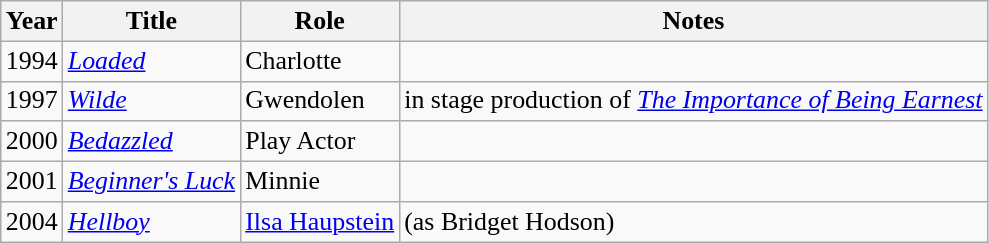<table class="wikitable" style="font-size: 90%;">
<tr>
<th><big>Year</big></th>
<th><big>Title</big></th>
<th><big>Role</big></th>
<th><big>Notes</big></th>
</tr>
<tr>
<td><big>1994</big></td>
<td><em><a href='#'><big>Loaded</big></a></em></td>
<td><big>Charlotte</big></td>
<td></td>
</tr>
<tr>
<td><big>1997</big></td>
<td><em><a href='#'><big>Wilde</big></a></em></td>
<td><big>Gwendolen</big></td>
<td><big>in stage production of <em><a href='#'>The Importance of Being Earnest</a></em></big></td>
</tr>
<tr>
<td><big>2000</big></td>
<td><em><a href='#'><big>Bedazzled</big></a></em></td>
<td><big>Play Actor</big></td>
<td></td>
</tr>
<tr>
<td><big>2001</big></td>
<td><em><a href='#'><big>Beginner's Luck</big></a></em></td>
<td><big>Minnie</big></td>
<td></td>
</tr>
<tr>
<td><big>2004</big></td>
<td><em><a href='#'><big>Hellboy</big></a></em></td>
<td><a href='#'><big>Ilsa Haupstein</big></a></td>
<td><big>(as Bridget Hodson)</big></td>
</tr>
</table>
